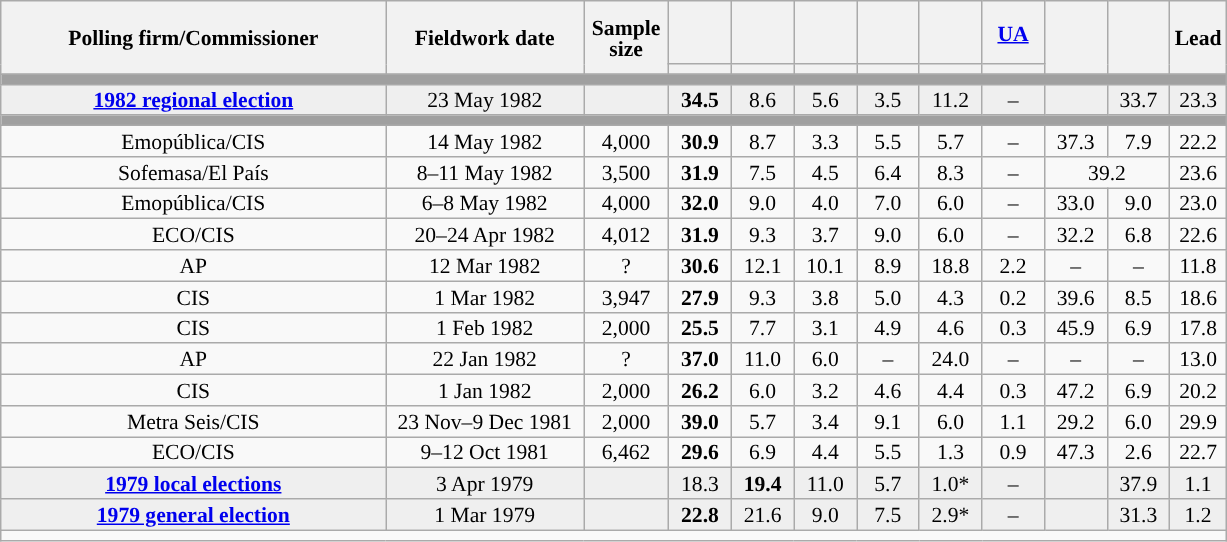<table class="wikitable collapsible collapsed" style="text-align:center; font-size:90%; line-height:14px;">
<tr style="height:42px;">
<th style="width:250px;" rowspan="2">Polling firm/Commissioner</th>
<th style="width:125px;" rowspan="2">Fieldwork date</th>
<th style="width:50px;" rowspan="2">Sample size</th>
<th style="width:35px;"></th>
<th style="width:35px;"></th>
<th style="width:35px;"></th>
<th style="width:35px;"></th>
<th style="width:35px;"></th>
<th style="width:35px;"><a href='#'>UA</a></th>
<th style="width:35px;" rowspan="2"></th>
<th style="width:35px;" rowspan="2"></th>
<th style="width:30px;" rowspan="2">Lead</th>
</tr>
<tr>
<th style="color:inherit;background:"></th>
<th style="color:inherit;background:"></th>
<th style="color:inherit;background:"></th>
<th style="color:inherit;background:"></th>
<th style="color:inherit;background:"></th>
<th style="color:inherit;background:"></th>
</tr>
<tr>
<td colspan="12" style="background:#A0A0A0"></td>
</tr>
<tr style="background:#EFEFEF;">
<td><strong><a href='#'>1982 regional election</a></strong></td>
<td>23 May 1982</td>
<td></td>
<td><strong>34.5</strong></td>
<td>8.6</td>
<td>5.6</td>
<td>3.5</td>
<td>11.2</td>
<td>–</td>
<td></td>
<td>33.7</td>
<td style="background:">23.3</td>
</tr>
<tr>
<td colspan="12" style="background:#A0A0A0"></td>
</tr>
<tr>
<td>Emopública/CIS</td>
<td>14 May 1982</td>
<td>4,000</td>
<td><strong>30.9</strong></td>
<td>8.7</td>
<td>3.3</td>
<td>5.5</td>
<td>5.7</td>
<td>–</td>
<td>37.3</td>
<td>7.9</td>
<td style="background:">22.2</td>
</tr>
<tr>
<td>Sofemasa/El País</td>
<td>8–11 May 1982</td>
<td>3,500</td>
<td><strong>31.9</strong></td>
<td>7.5</td>
<td>4.5</td>
<td>6.4</td>
<td>8.3</td>
<td>–</td>
<td colspan="2">39.2</td>
<td style="background:">23.6</td>
</tr>
<tr>
<td>Emopública/CIS</td>
<td>6–8 May 1982</td>
<td>4,000</td>
<td><strong>32.0</strong></td>
<td>9.0</td>
<td>4.0</td>
<td>7.0</td>
<td>6.0</td>
<td>–</td>
<td>33.0</td>
<td>9.0</td>
<td style="background:">23.0</td>
</tr>
<tr>
<td>ECO/CIS</td>
<td>20–24 Apr 1982</td>
<td>4,012</td>
<td><strong>31.9</strong></td>
<td>9.3</td>
<td>3.7</td>
<td>9.0</td>
<td>6.0</td>
<td>–</td>
<td>32.2</td>
<td>6.8</td>
<td style="background:">22.6</td>
</tr>
<tr>
<td>AP</td>
<td>12 Mar 1982</td>
<td>?</td>
<td><strong>30.6</strong></td>
<td>12.1</td>
<td>10.1</td>
<td>8.9</td>
<td>18.8</td>
<td>2.2</td>
<td>–</td>
<td>–</td>
<td style="background:">11.8</td>
</tr>
<tr>
<td>CIS</td>
<td>1 Mar 1982</td>
<td>3,947</td>
<td><strong>27.9</strong></td>
<td>9.3</td>
<td>3.8</td>
<td>5.0</td>
<td>4.3</td>
<td>0.2</td>
<td>39.6</td>
<td>8.5</td>
<td style="background:">18.6</td>
</tr>
<tr>
<td>CIS</td>
<td>1 Feb 1982</td>
<td>2,000</td>
<td><strong>25.5</strong></td>
<td>7.7</td>
<td>3.1</td>
<td>4.9</td>
<td>4.6</td>
<td>0.3</td>
<td>45.9</td>
<td>6.9</td>
<td style="background:">17.8</td>
</tr>
<tr>
<td>AP</td>
<td>22 Jan 1982</td>
<td>?</td>
<td><strong>37.0</strong></td>
<td>11.0</td>
<td>6.0</td>
<td>–</td>
<td>24.0</td>
<td>–</td>
<td>–</td>
<td>–</td>
<td style="background:">13.0</td>
</tr>
<tr>
<td>CIS</td>
<td>1 Jan 1982</td>
<td>2,000</td>
<td><strong>26.2</strong></td>
<td>6.0</td>
<td>3.2</td>
<td>4.6</td>
<td>4.4</td>
<td>0.3</td>
<td>47.2</td>
<td>6.9</td>
<td style="background:">20.2</td>
</tr>
<tr>
<td>Metra Seis/CIS</td>
<td>23 Nov–9 Dec 1981</td>
<td>2,000</td>
<td><strong>39.0</strong></td>
<td>5.7</td>
<td>3.4</td>
<td>9.1</td>
<td>6.0</td>
<td>1.1</td>
<td>29.2</td>
<td>6.0</td>
<td style="background:">29.9</td>
</tr>
<tr>
<td>ECO/CIS</td>
<td>9–12 Oct 1981</td>
<td>6,462</td>
<td><strong>29.6</strong></td>
<td>6.9</td>
<td>4.4</td>
<td>5.5</td>
<td>1.3</td>
<td>0.9</td>
<td>47.3</td>
<td>2.6</td>
<td style="background:">22.7</td>
</tr>
<tr style="background:#EFEFEF;">
<td><strong><a href='#'>1979 local elections</a></strong></td>
<td>3 Apr 1979</td>
<td></td>
<td>18.3</td>
<td><strong>19.4</strong></td>
<td>11.0</td>
<td>5.7</td>
<td>1.0*</td>
<td>–</td>
<td></td>
<td>37.9</td>
<td style="background:">1.1</td>
</tr>
<tr style="background:#EFEFEF;">
<td><strong><a href='#'>1979 general election</a></strong></td>
<td>1 Mar 1979</td>
<td></td>
<td><strong>22.8</strong></td>
<td>21.6</td>
<td>9.0</td>
<td>7.5</td>
<td>2.9*</td>
<td>–</td>
<td></td>
<td>31.3</td>
<td style="background:">1.2</td>
</tr>
<tr>
<td align="left" colspan="12"></td>
</tr>
</table>
